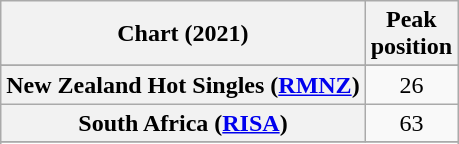<table class="wikitable sortable plainrowheaders" style="text-align:center">
<tr>
<th scope="col">Chart (2021)</th>
<th scope="col">Peak<br>position</th>
</tr>
<tr>
</tr>
<tr>
</tr>
<tr>
<th scope="row">New Zealand Hot Singles (<a href='#'>RMNZ</a>)</th>
<td>26</td>
</tr>
<tr>
<th scope="row">South Africa (<a href='#'>RISA</a>)</th>
<td>63</td>
</tr>
<tr>
</tr>
<tr>
</tr>
<tr>
</tr>
</table>
